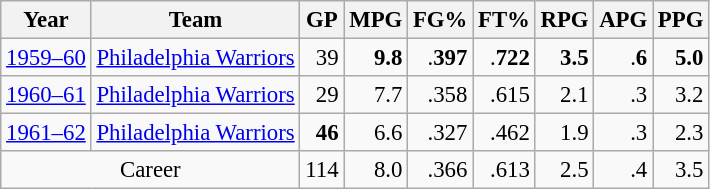<table class="wikitable sortable" style="font-size:95%; text-align:right;">
<tr>
<th>Year</th>
<th>Team</th>
<th>GP</th>
<th>MPG</th>
<th>FG%</th>
<th>FT%</th>
<th>RPG</th>
<th>APG</th>
<th>PPG</th>
</tr>
<tr>
<td style="text-align:left;"><a href='#'>1959–60</a></td>
<td style="text-align:left;"><a href='#'>Philadelphia Warriors</a></td>
<td>39</td>
<td><strong>9.8</strong></td>
<td>.<strong>397</strong></td>
<td>.<strong>722</strong></td>
<td><strong>3.5</strong></td>
<td>.<strong>6</strong></td>
<td><strong>5.0</strong></td>
</tr>
<tr>
<td style="text-align:left;"><a href='#'>1960–61</a></td>
<td style="text-align:left;"><a href='#'>Philadelphia Warriors</a></td>
<td>29</td>
<td>7.7</td>
<td>.358</td>
<td>.615</td>
<td>2.1</td>
<td>.3</td>
<td>3.2</td>
</tr>
<tr>
<td style="text-align:left;"><a href='#'>1961–62</a></td>
<td style="text-align:left;"><a href='#'>Philadelphia Warriors</a></td>
<td><strong>46</strong></td>
<td>6.6</td>
<td>.327</td>
<td>.462</td>
<td>1.9</td>
<td>.3</td>
<td>2.3</td>
</tr>
<tr class="sortbottom">
<td colspan="2" style="text-align:center;">Career</td>
<td>114</td>
<td>8.0</td>
<td>.366</td>
<td>.613</td>
<td>2.5</td>
<td>.4</td>
<td>3.5</td>
</tr>
</table>
